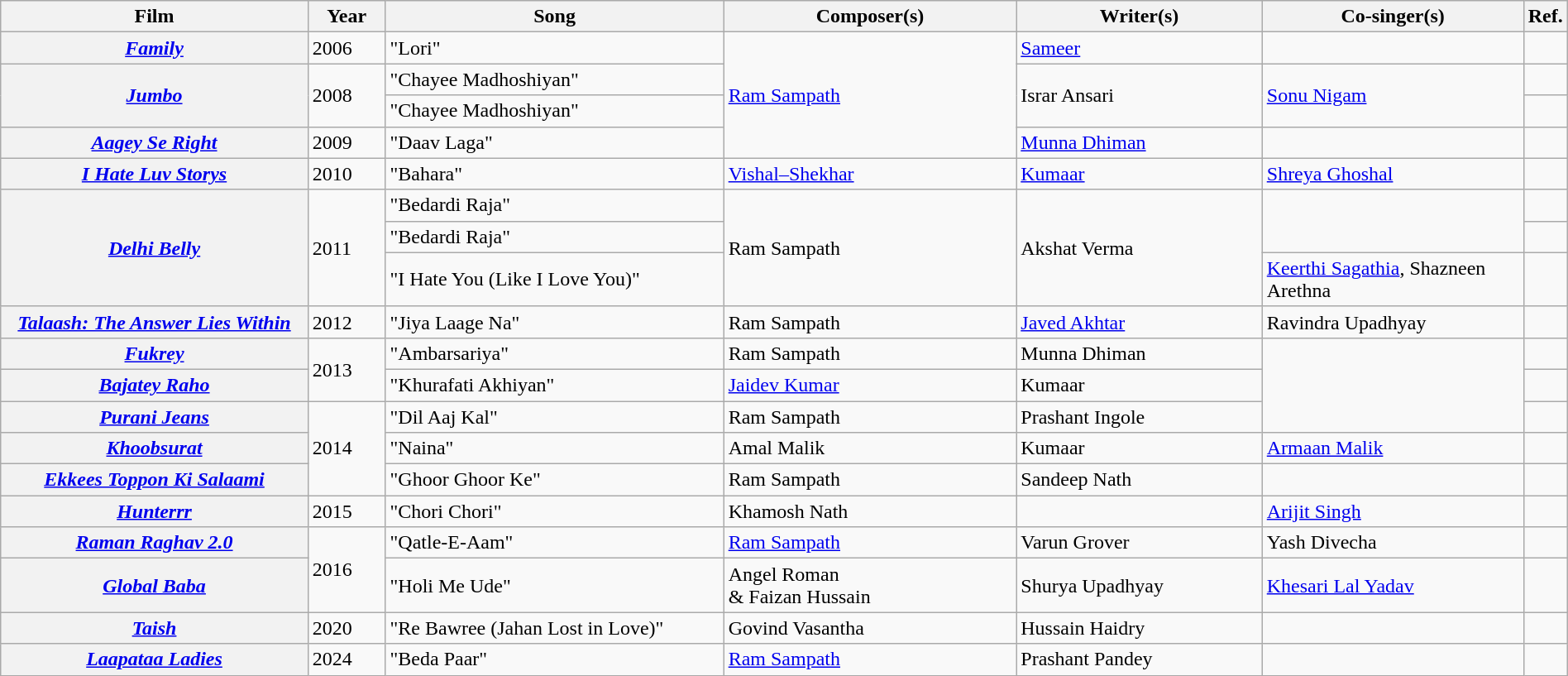<table class="wikitable plainrowheaders" width="100%" textcolor:#000;">
<tr>
<th scope="col" width=20%>Film</th>
<th scope="col" width=5%>Year</th>
<th scope="col" width=22%>Song</th>
<th scope="col" width=19%>Composer(s)</th>
<th scope="col" width=16%>Writer(s)</th>
<th scope="col" width=17%>Co-singer(s)</th>
<th scope="col" width=1%>Ref.</th>
</tr>
<tr>
<th scope="row"><em><a href='#'>Family</a></em></th>
<td>2006</td>
<td>"Lori"</td>
<td rowspan=4><a href='#'>Ram Sampath</a></td>
<td><a href='#'>Sameer</a></td>
<td></td>
<td></td>
</tr>
<tr>
<th scope="row" rowspan=2><em><a href='#'>Jumbo</a></em></th>
<td rowspan=2>2008</td>
<td>"Chayee Madhoshiyan"</td>
<td rowspan=2>Israr Ansari</td>
<td rowspan=2><a href='#'>Sonu Nigam</a></td>
<td></td>
</tr>
<tr>
<td>"Chayee Madhoshiyan"<br></td>
<td></td>
</tr>
<tr>
<th scope="row"><em><a href='#'>Aagey Se Right</a></em></th>
<td>2009</td>
<td>"Daav Laga"</td>
<td><a href='#'>Munna Dhiman</a></td>
<td></td>
<td></td>
</tr>
<tr>
<th scope="row"><em><a href='#'>I Hate Luv Storys</a></em></th>
<td>2010</td>
<td>"Bahara"</td>
<td><a href='#'>Vishal–Shekhar</a></td>
<td><a href='#'>Kumaar</a></td>
<td><a href='#'>Shreya Ghoshal</a></td>
<td></td>
</tr>
<tr>
<th scope="row" rowspan=3><em><a href='#'>Delhi Belly</a></em></th>
<td rowspan=3>2011</td>
<td>"Bedardi Raja"</td>
<td rowspan=3>Ram Sampath</td>
<td rowspan=3>Akshat Verma</td>
<td rowspan=2></td>
<td></td>
</tr>
<tr>
<td>"Bedardi Raja"<br></td>
<td></td>
</tr>
<tr>
<td>"I Hate You (Like I Love You)"</td>
<td><a href='#'>Keerthi Sagathia</a>, Shazneen Arethna</td>
<td></td>
</tr>
<tr>
<th scope="row"><em><a href='#'>Talaash: The Answer Lies Within</a></em></th>
<td>2012</td>
<td>"Jiya Laage Na"</td>
<td>Ram Sampath</td>
<td><a href='#'>Javed Akhtar</a></td>
<td>Ravindra Upadhyay</td>
<td></td>
</tr>
<tr>
<th scope="row"><em><a href='#'>Fukrey</a></em></th>
<td rowspan=2>2013</td>
<td>"Ambarsariya"</td>
<td>Ram Sampath</td>
<td>Munna Dhiman</td>
<td rowspan=3></td>
<td></td>
</tr>
<tr>
<th scope="row"><em><a href='#'>Bajatey Raho</a></em></th>
<td>"Khurafati Akhiyan"</td>
<td><a href='#'>Jaidev Kumar</a></td>
<td>Kumaar</td>
<td></td>
</tr>
<tr>
<th scope="row"><em><a href='#'>Purani Jeans</a></em></th>
<td rowspan=3>2014</td>
<td>"Dil Aaj Kal"<br></td>
<td>Ram Sampath</td>
<td>Prashant Ingole</td>
<td></td>
</tr>
<tr>
<th scope="row"><em><a href='#'>Khoobsurat</a></em></th>
<td>"Naina"</td>
<td>Amal Malik</td>
<td>Kumaar</td>
<td><a href='#'>Armaan Malik</a></td>
<td></td>
</tr>
<tr>
<th scope="row"><em><a href='#'>Ekkees Toppon Ki Salaami</a></em></th>
<td>"Ghoor Ghoor Ke"</td>
<td>Ram Sampath</td>
<td>Sandeep Nath</td>
<td></td>
<td></td>
</tr>
<tr>
<th scope="row"><em><a href='#'>Hunterrr</a></em></th>
<td>2015</td>
<td>"Chori Chori"</td>
<td>Khamosh Nath</td>
<td></td>
<td><a href='#'>Arijit Singh</a></td>
<td></td>
</tr>
<tr>
<th scope="row"><em><a href='#'>Raman Raghav 2.0</a></em></th>
<td rowspan="2">2016</td>
<td>"Qatle-E-Aam"</td>
<td><a href='#'>Ram Sampath</a></td>
<td>Varun Grover</td>
<td>Yash Divecha</td>
<td></td>
</tr>
<tr>
<th scope="row"><em><a href='#'>Global Baba</a></em></th>
<td>"Holi Me Ude"</td>
<td>Angel Roman<br>& 
Faizan Hussain</td>
<td>Shurya Upadhyay</td>
<td><a href='#'>Khesari Lal Yadav</a></td>
<td></td>
</tr>
<tr>
<th scope="row"><em><a href='#'>Taish</a></em></th>
<td>2020</td>
<td>"Re Bawree (Jahan Lost in Love)"</td>
<td>Govind Vasantha</td>
<td>Hussain Haidry</td>
<td></td>
<td></td>
</tr>
<tr>
<th scope="row"><em><a href='#'>Laapataa Ladies</a></em></th>
<td>2024</td>
<td>"Beda Paar"</td>
<td><a href='#'>Ram Sampath</a></td>
<td>Prashant Pandey</td>
<td></td>
<td></td>
</tr>
</table>
